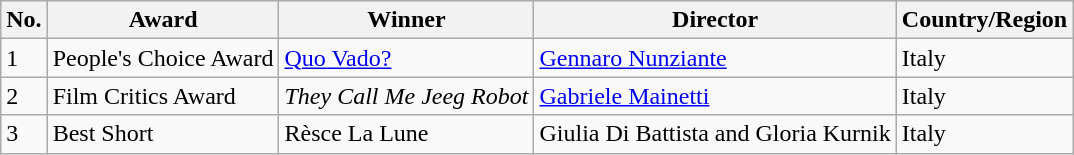<table class="wikitable">
<tr>
<th>No.</th>
<th>Award</th>
<th>Winner</th>
<th>Director</th>
<th>Country/Region</th>
</tr>
<tr>
<td>1</td>
<td>People's Choice Award</td>
<td><a href='#'>Quo Vado?</a></td>
<td><a href='#'>Gennaro Nunziante</a></td>
<td>Italy</td>
</tr>
<tr>
<td>2</td>
<td>Film Critics Award</td>
<td><em>They Call Me Jeeg Robot</em></td>
<td><a href='#'>Gabriele Mainetti</a></td>
<td>Italy</td>
</tr>
<tr>
<td>3</td>
<td>Best Short</td>
<td>Rèsce La Lune</td>
<td>Giulia Di Battista and Gloria Kurnik</td>
<td>Italy</td>
</tr>
</table>
